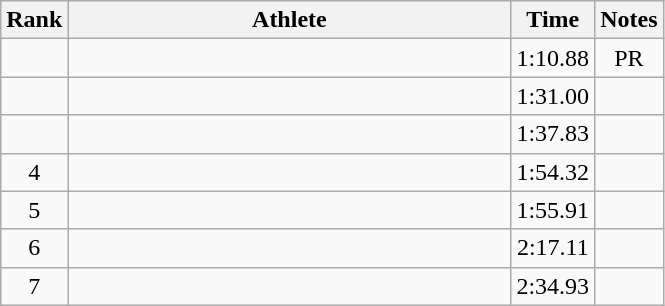<table class="wikitable" style="text-align:center">
<tr>
<th>Rank</th>
<th Style="width:18em">Athlete</th>
<th>Time</th>
<th>Notes</th>
</tr>
<tr>
<td></td>
<td style="text-align:left"></td>
<td>1:10.88</td>
<td>PR</td>
</tr>
<tr>
<td></td>
<td style="text-align:left"></td>
<td>1:31.00</td>
<td></td>
</tr>
<tr>
<td></td>
<td style="text-align:left"></td>
<td>1:37.83</td>
<td></td>
</tr>
<tr>
<td>4</td>
<td style="text-align:left"></td>
<td>1:54.32</td>
<td></td>
</tr>
<tr>
<td>5</td>
<td style="text-align:left"></td>
<td>1:55.91</td>
<td></td>
</tr>
<tr>
<td>6</td>
<td style="text-align:left"></td>
<td>2:17.11</td>
<td></td>
</tr>
<tr>
<td>7</td>
<td style="text-align:left"></td>
<td>2:34.93</td>
<td></td>
</tr>
</table>
